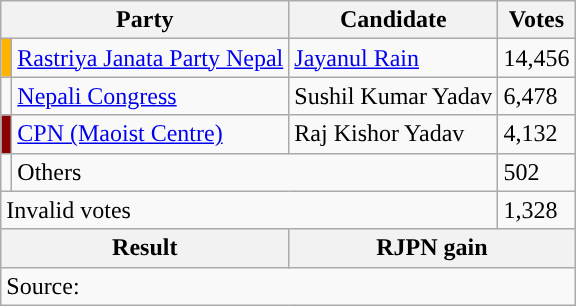<table class="wikitable">
<tr>
<th colspan="2">Party</th>
<th>Candidate</th>
<th>Votes</th>
</tr>
<tr>
<td style="background-color:#ffb300"></td>
<td><a href='#'>Rastriya Janata Party Nepal</a></td>
<td><a href='#'>Jayanul Rain</a></td>
<td>14,456</td>
</tr>
<tr>
<td style="background-color:"></td>
<td><a href='#'>Nepali Congress</a></td>
<td>Sushil Kumar Yadav</td>
<td>6,478</td>
</tr>
<tr>
<td style="background-color:darkred"></td>
<td><a href='#'>CPN (Maoist Centre)</a></td>
<td>Raj Kishor Yadav</td>
<td>4,132</td>
</tr>
<tr>
<td></td>
<td colspan="2">Others</td>
<td>502</td>
</tr>
<tr>
<td colspan="3">Invalid votes</td>
<td>1,328</td>
</tr>
<tr>
<th colspan="2">Result</th>
<th colspan="2">RJPN gain</th>
</tr>
<tr>
<td colspan="4">Source: </td>
</tr>
</table>
